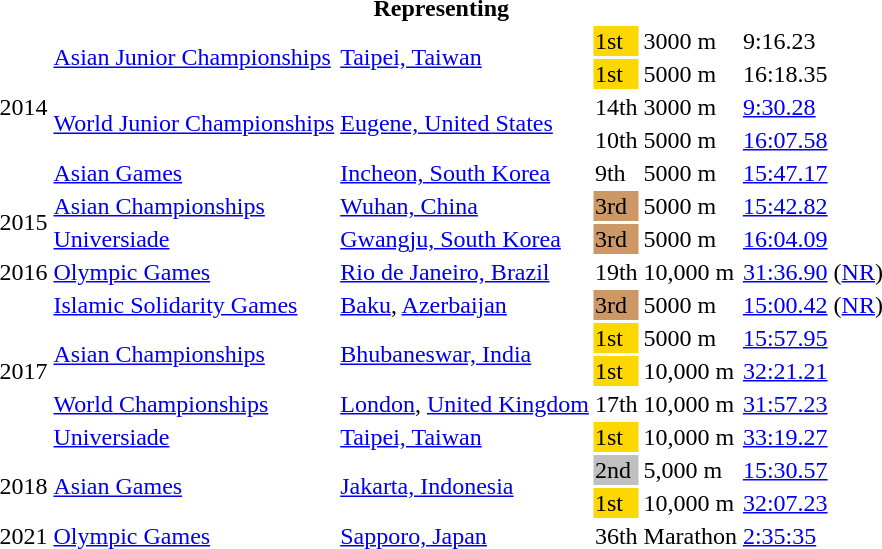<table>
<tr>
<th colspan="6">Representing </th>
</tr>
<tr>
<td rowspan=5>2014</td>
<td rowspan=2><a href='#'>Asian Junior Championships</a></td>
<td rowspan=2><a href='#'>Taipei, Taiwan</a></td>
<td bgcolor=gold>1st</td>
<td>3000 m</td>
<td>9:16.23</td>
</tr>
<tr>
<td bgcolor=gold>1st</td>
<td>5000 m</td>
<td>16:18.35</td>
</tr>
<tr>
<td rowspan=2><a href='#'>World Junior Championships</a></td>
<td rowspan=2><a href='#'>Eugene, United States</a></td>
<td>14th</td>
<td>3000 m</td>
<td><a href='#'>9:30.28</a></td>
</tr>
<tr>
<td>10th</td>
<td>5000 m</td>
<td><a href='#'>16:07.58</a></td>
</tr>
<tr>
<td><a href='#'>Asian Games</a></td>
<td><a href='#'>Incheon, South Korea</a></td>
<td>9th</td>
<td>5000 m</td>
<td><a href='#'>15:47.17</a></td>
</tr>
<tr>
<td rowspan=2>2015</td>
<td><a href='#'>Asian Championships</a></td>
<td><a href='#'>Wuhan, China</a></td>
<td bgcolor=cc9966>3rd</td>
<td>5000 m</td>
<td><a href='#'>15:42.82</a></td>
</tr>
<tr>
<td><a href='#'>Universiade</a></td>
<td><a href='#'>Gwangju, South Korea</a></td>
<td bgcolor=cc9966>3rd</td>
<td>5000 m</td>
<td><a href='#'>16:04.09</a></td>
</tr>
<tr>
<td>2016</td>
<td><a href='#'>Olympic Games</a></td>
<td><a href='#'>Rio de Janeiro, Brazil</a></td>
<td>19th</td>
<td>10,000 m</td>
<td><a href='#'>31:36.90</a> (<a href='#'>NR</a>)</td>
</tr>
<tr>
<td rowspan=5>2017</td>
<td><a href='#'>Islamic Solidarity Games</a></td>
<td><a href='#'>Baku</a>, <a href='#'>Azerbaijan</a></td>
<td bgcolor=cc9966>3rd</td>
<td>5000 m</td>
<td><a href='#'>15:00.42</a> (<a href='#'>NR</a>)</td>
</tr>
<tr>
<td rowspan=2><a href='#'>Asian Championships</a></td>
<td rowspan=2><a href='#'>Bhubaneswar, India</a></td>
<td bgcolor=gold>1st</td>
<td>5000 m</td>
<td><a href='#'>15:57.95</a></td>
</tr>
<tr>
<td bgcolor=gold>1st</td>
<td>10,000 m</td>
<td><a href='#'>32:21.21</a></td>
</tr>
<tr>
<td><a href='#'>World Championships</a></td>
<td><a href='#'>London</a>, <a href='#'>United Kingdom</a></td>
<td>17th</td>
<td>10,000 m</td>
<td><a href='#'>31:57.23</a></td>
</tr>
<tr>
<td><a href='#'>Universiade</a></td>
<td><a href='#'>Taipei, Taiwan</a></td>
<td bgcolor=gold>1st</td>
<td>10,000 m</td>
<td><a href='#'>33:19.27</a></td>
</tr>
<tr>
<td rowspan=2>2018</td>
<td rowspan=2><a href='#'>Asian Games</a></td>
<td rowspan=2><a href='#'>Jakarta, Indonesia</a></td>
<td bgcolor=silver>2nd</td>
<td>5,000 m</td>
<td><a href='#'>15:30.57</a></td>
</tr>
<tr>
<td bgcolor=gold>1st</td>
<td>10,000 m</td>
<td><a href='#'>32:07.23</a></td>
</tr>
<tr>
<td>2021</td>
<td><a href='#'>Olympic Games</a></td>
<td><a href='#'>Sapporo, Japan</a></td>
<td>36th</td>
<td>Marathon</td>
<td><a href='#'>2:35:35</a></td>
</tr>
</table>
